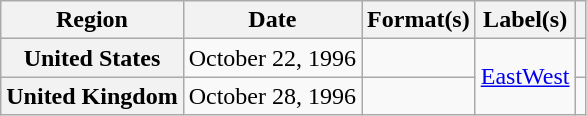<table class="wikitable plainrowheaders">
<tr>
<th scope="col">Region</th>
<th scope="col">Date</th>
<th scope="col">Format(s)</th>
<th scope="col">Label(s)</th>
<th scope="col"></th>
</tr>
<tr>
<th scope="row">United States</th>
<td>October 22, 1996</td>
<td></td>
<td rowspan="2"><a href='#'>EastWest</a></td>
<td></td>
</tr>
<tr>
<th scope="row">United Kingdom</th>
<td>October 28, 1996</td>
<td></td>
<td></td>
</tr>
</table>
